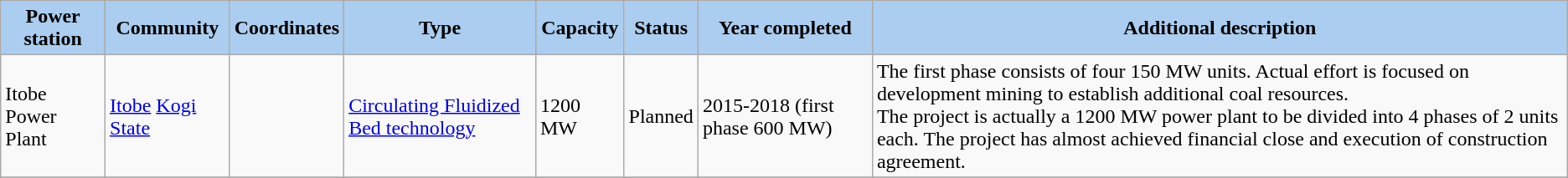<table class="wikitable sortable">
<tr>
<th style="background-color:#ABCDEF;">Power station</th>
<th style="background-color:#ABCDEF;" class="unsortable">Community</th>
<th style="background-color:#ABCDEF;" class="unsortable">Coordinates</th>
<th style="background-color:#ABCDEF;">Type</th>
<th style="background-color:#ABCDEF;" data-sort-type="number">Capacity</th>
<th style="background-color:#ABCDEF;">Status</th>
<th style="background-color:#ABCDEF;">Year completed</th>
<th style="background-color:#ABCDEF;" class="unsortable">Additional description</th>
</tr>
<tr>
<td>Itobe Power Plant</td>
<td><a href='#'>Itobe</a> <a href='#'>Kogi State</a></td>
<td></td>
<td><a href='#'>Circulating Fluidized Bed technology</a></td>
<td>1200 MW</td>
<td>Planned</td>
<td>2015-2018 (first phase 600 MW)</td>
<td>The first phase consists of four 150 MW units. Actual effort is focused on development mining to establish additional coal resources.<br>The project is actually a 1200 MW power plant to be divided into 4 phases of 2 units each. The project has almost achieved financial close and execution of construction agreement.</td>
</tr>
<tr>
</tr>
</table>
